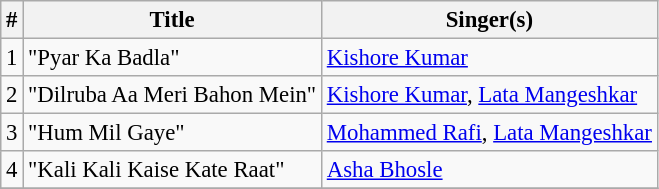<table class="wikitable" style="font-size:95%;">
<tr>
<th>#</th>
<th>Title</th>
<th>Singer(s)</th>
</tr>
<tr>
<td>1</td>
<td>"Pyar Ka Badla"</td>
<td><a href='#'>Kishore Kumar</a></td>
</tr>
<tr>
<td>2</td>
<td>"Dilruba Aa Meri Bahon Mein"</td>
<td><a href='#'>Kishore Kumar</a>, <a href='#'>Lata Mangeshkar</a></td>
</tr>
<tr>
<td>3</td>
<td>"Hum Mil Gaye"</td>
<td><a href='#'>Mohammed Rafi</a>, <a href='#'>Lata Mangeshkar</a></td>
</tr>
<tr>
<td>4</td>
<td>"Kali Kali Kaise Kate Raat"</td>
<td><a href='#'>Asha Bhosle</a></td>
</tr>
<tr>
</tr>
</table>
